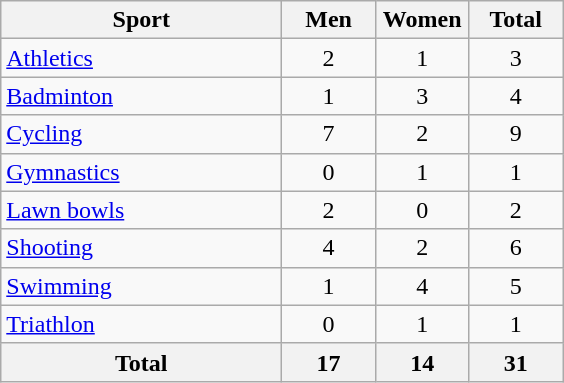<table class="wikitable sortable" style="text-align:center;">
<tr>
<th width=180>Sport</th>
<th width=55>Men</th>
<th width=55>Women</th>
<th width=55>Total</th>
</tr>
<tr>
<td align=left><a href='#'>Athletics</a></td>
<td>2</td>
<td>1</td>
<td>3</td>
</tr>
<tr>
<td align=left><a href='#'>Badminton</a></td>
<td>1</td>
<td>3</td>
<td>4</td>
</tr>
<tr>
<td align=left><a href='#'>Cycling</a></td>
<td>7</td>
<td>2</td>
<td>9</td>
</tr>
<tr>
<td align=left><a href='#'>Gymnastics</a></td>
<td>0</td>
<td>1</td>
<td>1</td>
</tr>
<tr>
<td align=left><a href='#'>Lawn bowls</a></td>
<td>2</td>
<td>0</td>
<td>2</td>
</tr>
<tr>
<td align=left><a href='#'>Shooting</a></td>
<td>4</td>
<td>2</td>
<td>6</td>
</tr>
<tr>
<td align=left><a href='#'>Swimming</a></td>
<td>1</td>
<td>4</td>
<td>5</td>
</tr>
<tr>
<td align=left><a href='#'>Triathlon</a></td>
<td>0</td>
<td>1</td>
<td>1</td>
</tr>
<tr>
<th>Total</th>
<th>17</th>
<th>14</th>
<th>31</th>
</tr>
</table>
